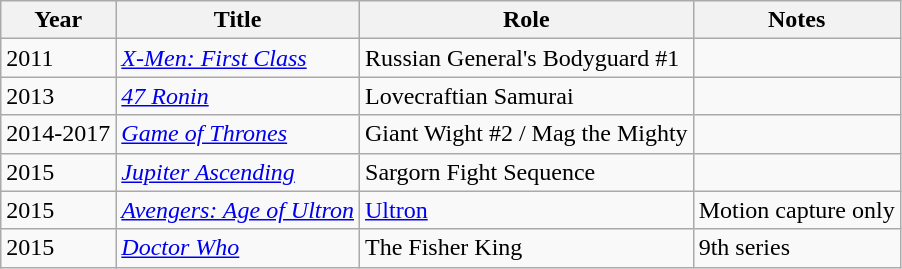<table class="wikitable sortable">
<tr>
<th>Year</th>
<th>Title</th>
<th>Role</th>
<th>Notes</th>
</tr>
<tr>
<td>2011</td>
<td><em><a href='#'>X-Men: First Class</a></em></td>
<td>Russian General's Bodyguard #1</td>
<td></td>
</tr>
<tr>
<td>2013</td>
<td><em><a href='#'>47 Ronin</a></em></td>
<td>Lovecraftian Samurai</td>
<td></td>
</tr>
<tr>
<td>2014-2017</td>
<td><em><a href='#'>Game of Thrones</a></em></td>
<td>Giant Wight #2 / Mag the Mighty</td>
<td></td>
</tr>
<tr>
<td>2015</td>
<td><em><a href='#'>Jupiter Ascending</a></em></td>
<td>Sargorn Fight Sequence</td>
<td></td>
</tr>
<tr>
<td>2015</td>
<td><em><a href='#'>Avengers: Age of Ultron</a></em></td>
<td><a href='#'>Ultron</a></td>
<td>Motion capture only</td>
</tr>
<tr>
<td>2015</td>
<td><em><a href='#'>Doctor Who</a></em></td>
<td>The Fisher King</td>
<td>9th series</td>
</tr>
</table>
